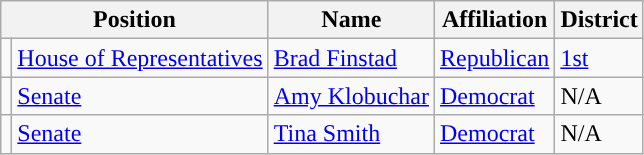<table class="wikitable">
<tr>
<th colspan="2">Position</th>
<th>Name</th>
<th>Affiliation</th>
<th>District</th>
</tr>
<tr>
<td style="background-color:"></td>
<td><a href='#'>House of Representatives</a></td>
<td><a href='#'>Brad Finstad</a></td>
<td><a href='#'>Republican</a></td>
<td><a href='#'>1st</a></td>
</tr>
<tr>
<td style="background-color:"></td>
<td><a href='#'>Senate</a></td>
<td><a href='#'>Amy Klobuchar</a></td>
<td><a href='#'>Democrat</a></td>
<td>N/A</td>
</tr>
<tr>
<td style="background-color:"></td>
<td><a href='#'>Senate</a></td>
<td><a href='#'>Tina Smith</a></td>
<td><a href='#'>Democrat</a></td>
<td>N/A</td>
</tr>
</table>
